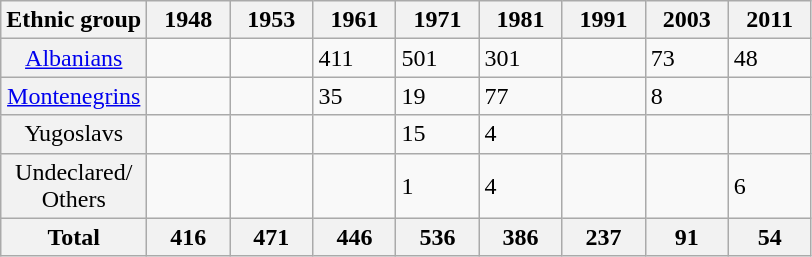<table class="wikitable" border="1">
<tr>
<th>Ethnic group</th>
<th style=width:3em>1948</th>
<th style=width:3em>1953</th>
<th style=width:3em>1961</th>
<th style=width:3em>1971</th>
<th style=width:3em>1981</th>
<th style=width:3em>1991</th>
<th style=width:3em>2003</th>
<th style=width:3em>2011</th>
</tr>
<tr>
<th style=font-weight:300><a href='#'>Albanians</a></th>
<td></td>
<td></td>
<td>411</td>
<td>501</td>
<td>301</td>
<td></td>
<td>73</td>
<td>48</td>
</tr>
<tr>
<th style=font-weight:300><a href='#'>Montenegrins</a></th>
<td></td>
<td></td>
<td>35</td>
<td>19</td>
<td>77</td>
<td></td>
<td>8</td>
<td></td>
</tr>
<tr>
<th style=font-weight:300>Yugoslavs</th>
<td></td>
<td></td>
<td></td>
<td>15</td>
<td>4</td>
<td></td>
<td></td>
<td></td>
</tr>
<tr>
<th style=font-weight:300>Undeclared/<br>Others</th>
<td></td>
<td></td>
<td></td>
<td>1</td>
<td>4</td>
<td></td>
<td></td>
<td>6</td>
</tr>
<tr>
<th>Total</th>
<th>416</th>
<th>471</th>
<th>446</th>
<th>536</th>
<th>386</th>
<th>237</th>
<th>91</th>
<th>54</th>
</tr>
</table>
